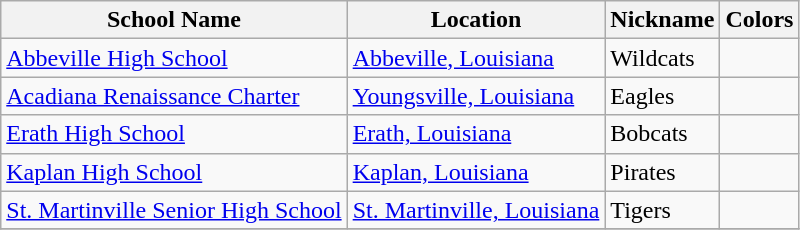<table class="wikitable">
<tr>
<th>School Name</th>
<th>Location</th>
<th>Nickname</th>
<th>Colors</th>
</tr>
<tr>
<td><a href='#'>Abbeville High School</a></td>
<td><a href='#'>Abbeville, Louisiana</a></td>
<td>Wildcats</td>
<td> </td>
</tr>
<tr>
<td><a href='#'>Acadiana Renaissance Charter</a></td>
<td><a href='#'>Youngsville, Louisiana</a></td>
<td>Eagles</td>
<td> </td>
</tr>
<tr>
<td><a href='#'>Erath High School</a></td>
<td><a href='#'>Erath, Louisiana</a></td>
<td>Bobcats</td>
<td>  </td>
</tr>
<tr>
<td><a href='#'>Kaplan High School</a></td>
<td><a href='#'>Kaplan, Louisiana</a></td>
<td>Pirates</td>
<td> </td>
</tr>
<tr>
<td><a href='#'>St. Martinville Senior High School</a></td>
<td><a href='#'>St. Martinville, Louisiana</a></td>
<td>Tigers</td>
<td> </td>
</tr>
<tr>
</tr>
</table>
